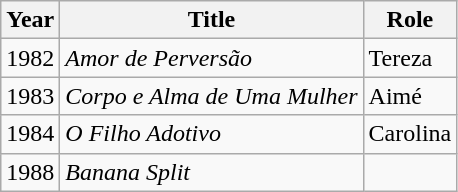<table class="wikitable">
<tr>
<th>Year</th>
<th>Title</th>
<th>Role</th>
</tr>
<tr>
<td>1982</td>
<td><em>Amor de Perversão</em></td>
<td>Tereza</td>
</tr>
<tr>
<td>1983</td>
<td><em>Corpo e Alma de Uma Mulher</em></td>
<td>Aimé</td>
</tr>
<tr>
<td>1984</td>
<td><em>O Filho Adotivo</em></td>
<td>Carolina</td>
</tr>
<tr>
<td>1988</td>
<td><em>Banana Split</em></td>
<td></td>
</tr>
</table>
